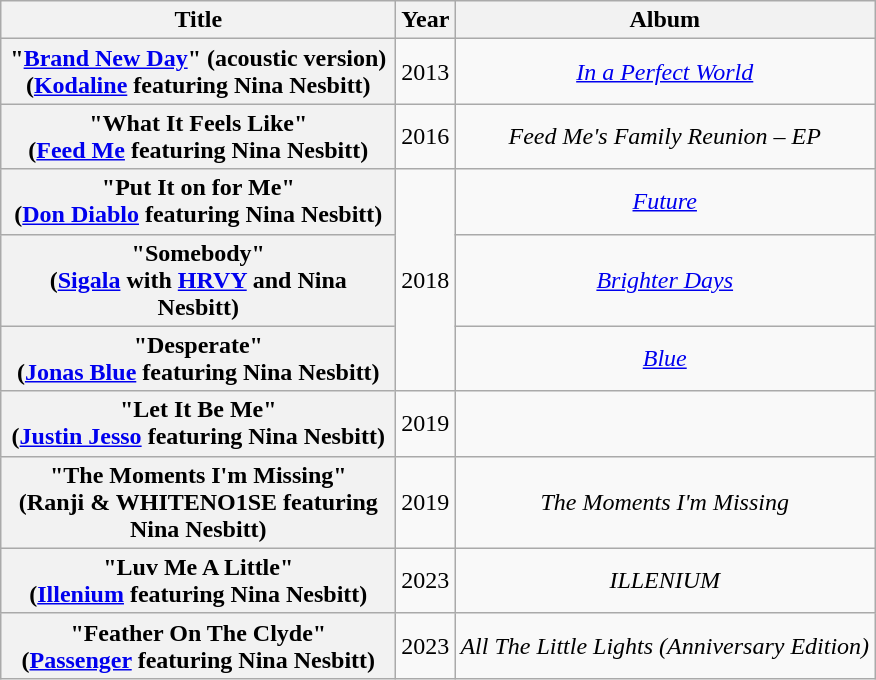<table class="wikitable plainrowheaders" style="text-align:center;">
<tr>
<th scope="col" style="width:16em;">Title</th>
<th scope="col" style="width:1em;">Year</th>
<th scope="col">Album</th>
</tr>
<tr>
<th scope="row">"<a href='#'>Brand New Day</a>" (acoustic version)<br><span> (<a href='#'>Kodaline</a> featuring Nina Nesbitt)</span></th>
<td>2013</td>
<td><em><a href='#'>In a Perfect World</a></em></td>
</tr>
<tr>
<th scope="row">"What It Feels Like"<br><span> (<a href='#'>Feed Me</a> featuring Nina Nesbitt)</span></th>
<td>2016</td>
<td><em>Feed Me's Family Reunion – EP</em></td>
</tr>
<tr>
<th scope="row">"Put It on for Me"<br><span> (<a href='#'>Don Diablo</a> featuring Nina Nesbitt)</span></th>
<td rowspan="3">2018</td>
<td><em><a href='#'>Future</a></em></td>
</tr>
<tr>
<th scope="row">"Somebody"<br><span>(<a href='#'>Sigala</a> with <a href='#'>HRVY</a> and Nina Nesbitt)</span></th>
<td><em><a href='#'>Brighter Days</a></em></td>
</tr>
<tr>
<th Scope="row">"Desperate"<br><span>(<a href='#'>Jonas Blue</a> featuring Nina Nesbitt)</span></th>
<td><em><a href='#'>Blue</a></em></td>
</tr>
<tr>
<th Scope="row">"Let It Be Me"<br><span>(<a href='#'>Justin Jesso</a> featuring Nina Nesbitt)</span></th>
<td>2019</td>
<td></td>
</tr>
<tr>
<th scope="row">"The Moments I'm Missing"<br><span> (Ranji & WHITENO1SE featuring Nina Nesbitt)</span></th>
<td>2019</td>
<td><em>The Moments I'm Missing</em></td>
</tr>
<tr>
<th scope="row">"Luv Me A Little"<br><span> (<a href='#'>Illenium</a> featuring Nina Nesbitt)</span></th>
<td>2023</td>
<td><em>ILLENIUM</em></td>
</tr>
<tr>
<th Scope="row">"Feather On The Clyde"<br><span>(<a href='#'>Passenger</a> featuring Nina Nesbitt)</span></th>
<td>2023</td>
<td><em>All The Little Lights (Anniversary Edition)</em></td>
</tr>
</table>
